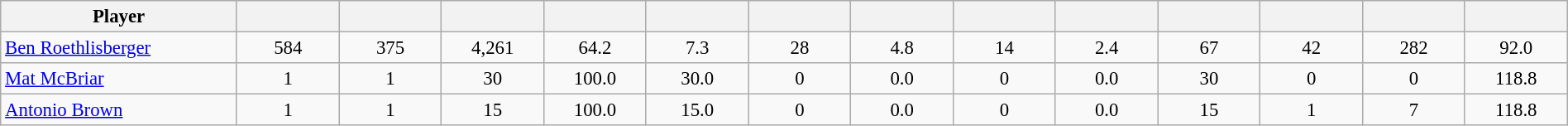<table class="wikitable" style="text-align:center; width:100%; font-size:95%;">
<tr>
<th width="15%">Player</th>
<th width="6.5%"></th>
<th width="6.5%"></th>
<th width="6.5%"></th>
<th width="6.5%"></th>
<th width="6.5%"></th>
<th width="6.5%"></th>
<th width="6.5%"></th>
<th width="6.5%"></th>
<th width="6.5%"></th>
<th width="6.5%"></th>
<th width="6.5%"></th>
<th width="6.5%"></th>
<th width="6.5%"></th>
</tr>
<tr>
<td align=left><a href='#'>Ben Roethlisberger</a></td>
<td>584</td>
<td>375</td>
<td>4,261</td>
<td>64.2</td>
<td>7.3</td>
<td>28</td>
<td>4.8</td>
<td>14</td>
<td>2.4</td>
<td>67</td>
<td>42</td>
<td>282</td>
<td>92.0</td>
</tr>
<tr>
<td align=left><a href='#'>Mat McBriar</a></td>
<td>1</td>
<td>1</td>
<td>30</td>
<td>100.0</td>
<td>30.0</td>
<td>0</td>
<td>0.0</td>
<td>0</td>
<td>0.0</td>
<td>30</td>
<td>0</td>
<td>0</td>
<td>118.8</td>
</tr>
<tr>
<td align=left><a href='#'>Antonio Brown</a></td>
<td>1</td>
<td>1</td>
<td>15</td>
<td>100.0</td>
<td>15.0</td>
<td>0</td>
<td>0.0</td>
<td>0</td>
<td>0.0</td>
<td>15</td>
<td>1</td>
<td>7</td>
<td>118.8</td>
</tr>
</table>
